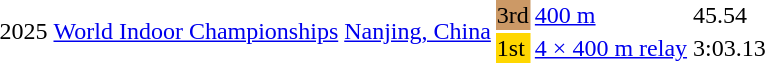<table>
<tr>
<td rowspan=2>2025</td>
<td rowspan=2><a href='#'>World Indoor Championships</a></td>
<td rowspan=2><a href='#'>Nanjing, China</a></td>
<td bgcolor=cc9966>3rd</td>
<td><a href='#'>400 m</a></td>
<td>45.54</td>
<td></td>
<td></td>
</tr>
<tr>
<td bgcolor=gold>1st</td>
<td><a href='#'>4 × 400 m relay</a></td>
<td>3:03.13</td>
<td></td>
<td></td>
</tr>
</table>
